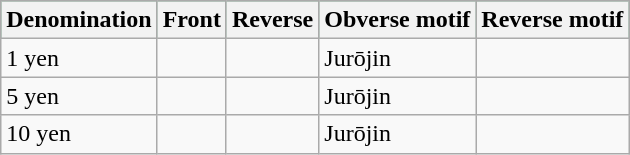<table class="wikitable">
<tr style="background:#2E8B57;">
<th>Denomination</th>
<th>Front</th>
<th>Reverse</th>
<th>Obverse motif</th>
<th>Reverse motif</th>
</tr>
<tr>
<td>1 yen</td>
<td></td>
<td></td>
<td>Jurōjin</td>
<td></td>
</tr>
<tr>
<td>5 yen</td>
<td></td>
<td></td>
<td>Jurōjin</td>
<td></td>
</tr>
<tr>
<td>10 yen</td>
<td></td>
<td></td>
<td>Jurōjin</td>
<td></td>
</tr>
</table>
